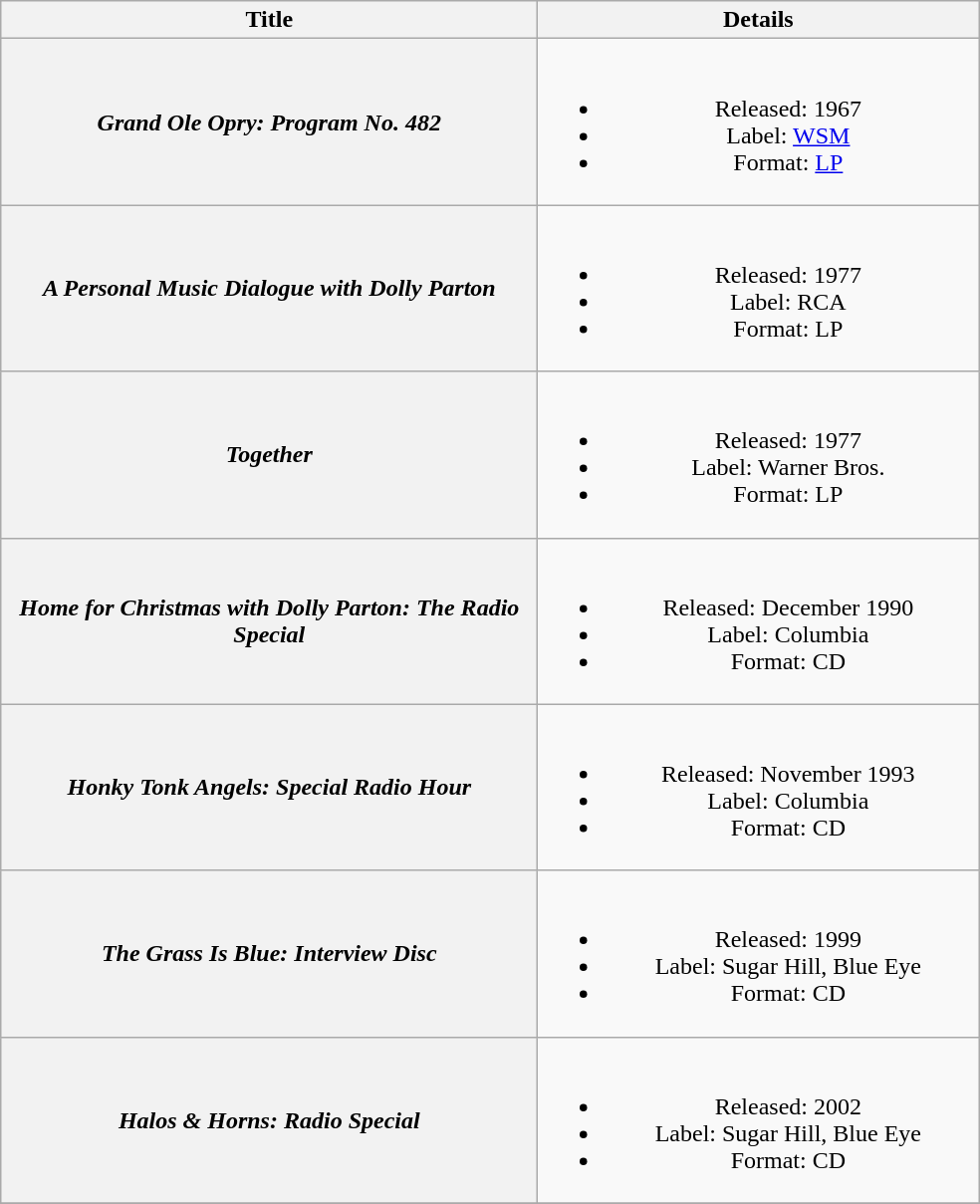<table class="wikitable plainrowheaders" style="text-align:center;">
<tr>
<th style="width:22em;">Title</th>
<th style="width:18em;">Details</th>
</tr>
<tr>
<th scope="row"><em>Grand Ole Opry: Program No. 482</em></th>
<td><br><ul><li>Released: 1967</li><li>Label: <a href='#'>WSM</a></li><li>Format: <a href='#'>LP</a></li></ul></td>
</tr>
<tr>
<th scope="row"><em>A Personal Music Dialogue with Dolly Parton</em></th>
<td><br><ul><li>Released: 1977</li><li>Label: RCA</li><li>Format: LP</li></ul></td>
</tr>
<tr>
<th scope="row"><em>Together</em><br></th>
<td><br><ul><li>Released: 1977</li><li>Label: Warner Bros.</li><li>Format: LP</li></ul></td>
</tr>
<tr>
<th scope="row"><em>Home for Christmas with Dolly Parton: The Radio Special</em></th>
<td><br><ul><li>Released: December 1990</li><li>Label: Columbia</li><li>Format: CD</li></ul></td>
</tr>
<tr>
<th scope="row"><em>Honky Tonk Angels: Special Radio Hour</em><br></th>
<td><br><ul><li>Released: November 1993</li><li>Label: Columbia</li><li>Format: CD</li></ul></td>
</tr>
<tr>
<th scope="row"><em>The Grass Is Blue: Interview Disc</em></th>
<td><br><ul><li>Released: 1999</li><li>Label: Sugar Hill, Blue Eye</li><li>Format: CD</li></ul></td>
</tr>
<tr>
<th scope="row"><em>Halos & Horns: Radio Special</em></th>
<td><br><ul><li>Released: 2002</li><li>Label: Sugar Hill, Blue Eye</li><li>Format: CD</li></ul></td>
</tr>
<tr>
</tr>
</table>
